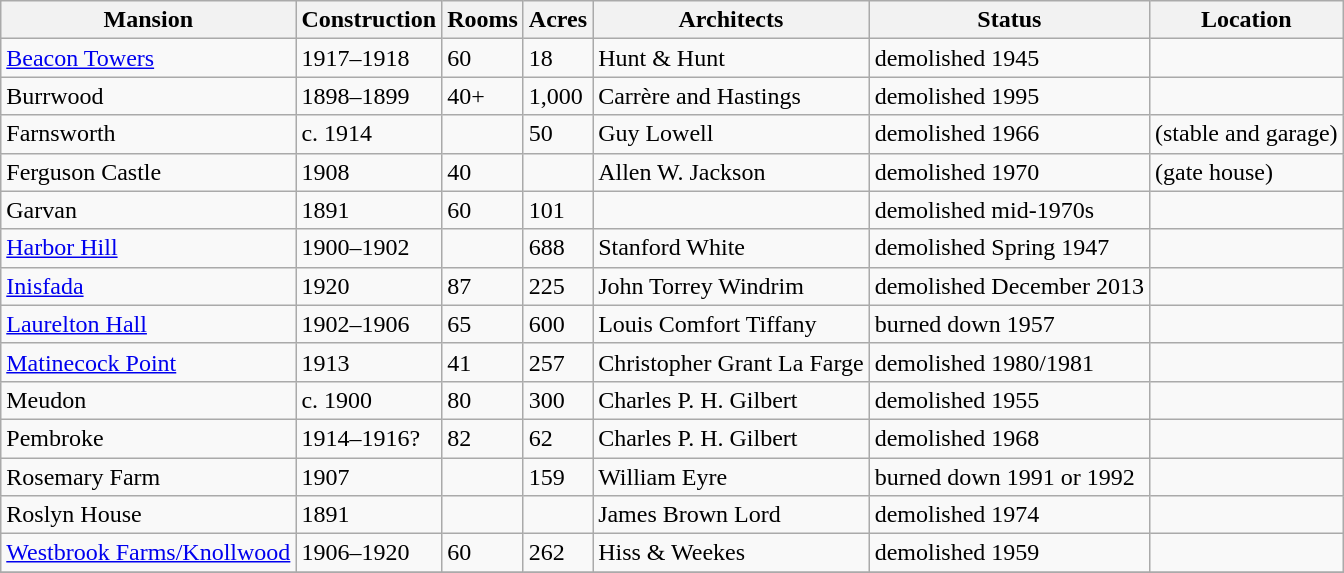<table class="wikitable">
<tr>
<th>Mansion</th>
<th>Construction</th>
<th>Rooms</th>
<th>Acres</th>
<th>Architects</th>
<th>Status</th>
<th>Location</th>
</tr>
<tr>
<td><a href='#'>Beacon Towers</a></td>
<td>1917–1918</td>
<td>60</td>
<td>18</td>
<td>Hunt & Hunt</td>
<td>demolished 1945</td>
<td></td>
</tr>
<tr>
<td>Burrwood</td>
<td>1898–1899</td>
<td>40+</td>
<td>1,000</td>
<td>Carrère and Hastings</td>
<td>demolished 1995</td>
<td></td>
</tr>
<tr>
<td>Farnsworth</td>
<td>c. 1914</td>
<td></td>
<td>50</td>
<td>Guy Lowell</td>
<td>demolished 1966</td>
<td> (stable and garage)</td>
</tr>
<tr>
<td>Ferguson Castle</td>
<td>1908</td>
<td>40</td>
<td></td>
<td>Allen W. Jackson</td>
<td>demolished 1970</td>
<td> (gate house)</td>
</tr>
<tr>
<td>Garvan</td>
<td>1891</td>
<td>60</td>
<td>101</td>
<td></td>
<td>demolished mid-1970s</td>
<td></td>
</tr>
<tr>
<td><a href='#'>Harbor Hill</a></td>
<td>1900–1902</td>
<td></td>
<td>688</td>
<td>Stanford White</td>
<td>demolished Spring 1947</td>
<td></td>
</tr>
<tr>
<td><a href='#'>Inisfada</a></td>
<td>1920</td>
<td>87</td>
<td>225</td>
<td>John Torrey Windrim</td>
<td>demolished December 2013</td>
<td></td>
</tr>
<tr>
<td><a href='#'>Laurelton Hall</a></td>
<td>1902–1906</td>
<td>65</td>
<td>600</td>
<td>Louis Comfort Tiffany</td>
<td>burned down 1957</td>
<td></td>
</tr>
<tr>
<td><a href='#'>Matinecock Point</a></td>
<td>1913</td>
<td>41</td>
<td>257</td>
<td>Christopher Grant La Farge</td>
<td>demolished 1980/1981</td>
<td></td>
</tr>
<tr>
<td>Meudon</td>
<td>c. 1900</td>
<td>80</td>
<td>300</td>
<td>Charles P. H. Gilbert</td>
<td>demolished 1955</td>
<td></td>
</tr>
<tr>
<td>Pembroke</td>
<td>1914–1916?</td>
<td>82</td>
<td>62</td>
<td>Charles P. H. Gilbert</td>
<td>demolished 1968</td>
<td></td>
</tr>
<tr>
<td>Rosemary Farm</td>
<td>1907</td>
<td></td>
<td>159</td>
<td>William Eyre</td>
<td>burned down 1991 or 1992</td>
<td></td>
</tr>
<tr>
<td>Roslyn House</td>
<td>1891</td>
<td></td>
<td></td>
<td>James Brown Lord</td>
<td>demolished 1974</td>
<td></td>
</tr>
<tr>
<td><a href='#'>Westbrook Farms/Knollwood</a></td>
<td>1906–1920</td>
<td>60</td>
<td>262</td>
<td>Hiss & Weekes</td>
<td>demolished 1959</td>
<td></td>
</tr>
<tr>
</tr>
</table>
